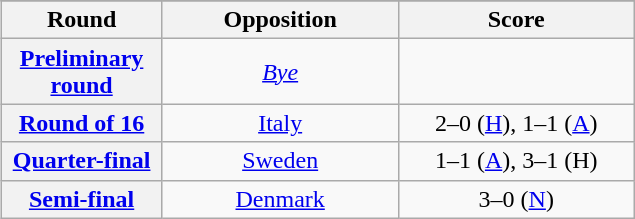<table class="wikitable plainrowheaders" style="text-align:center;margin-left:1em;float:right">
<tr>
</tr>
<tr>
<th scope=col width="100">Round</th>
<th scope=col width="150">Opposition</th>
<th scope=col width="150">Score</th>
</tr>
<tr>
<th scope=row style="text-align:center"><a href='#'>Preliminary round</a></th>
<td><em><a href='#'>Bye</a></em></td>
<td></td>
</tr>
<tr>
<th scope=row style="text-align:center"><a href='#'>Round of 16</a></th>
<td><a href='#'>Italy</a></td>
<td>2–0 (<a href='#'>H</a>), 1–1 (<a href='#'>A</a>)</td>
</tr>
<tr>
<th scope=row style="text-align:center"><a href='#'>Quarter-final</a></th>
<td><a href='#'>Sweden</a></td>
<td>1–1 (<a href='#'>A</a>), 3–1 (H)</td>
</tr>
<tr>
<th scope=row style="text-align:center"><a href='#'>Semi-final</a></th>
<td><a href='#'>Denmark</a></td>
<td>3–0 (<a href='#'>N</a>)</td>
</tr>
</table>
